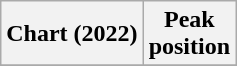<table class="wikitable plainrowheaders" style="text-align:center">
<tr>
<th scope="col">Chart (2022)</th>
<th scope="col">Peak<br>position</th>
</tr>
<tr>
</tr>
</table>
